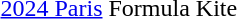<table>
<tr valign="top">
<td><a href='#'>2024 Paris</a><br></td>
<td>Formula Kite</td>
<td></td>
<td></td>
<td></td>
</tr>
</table>
